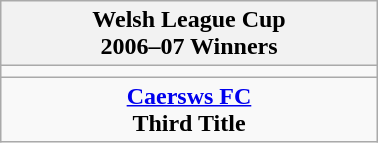<table class="wikitable" style="text-align: center; margin: 0 auto; width: 20%">
<tr>
<th>Welsh League Cup <br>2006–07 Winners</th>
</tr>
<tr>
<td></td>
</tr>
<tr>
<td><strong><a href='#'>Caersws FC</a></strong><br><strong>Third Title</strong></td>
</tr>
</table>
